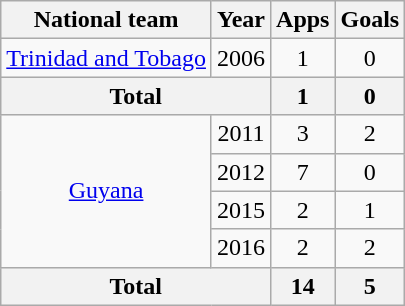<table class=wikitable style="text-align:center">
<tr>
<th>National team</th>
<th>Year</th>
<th>Apps</th>
<th>Goals</th>
</tr>
<tr>
<td><a href='#'>Trinidad and Tobago</a></td>
<td>2006</td>
<td>1</td>
<td>0</td>
</tr>
<tr>
<th colspan=2>Total</th>
<th>1</th>
<th>0</th>
</tr>
<tr>
<td rowspan=4><a href='#'>Guyana</a></td>
<td>2011</td>
<td>3</td>
<td>2</td>
</tr>
<tr>
<td>2012</td>
<td>7</td>
<td>0</td>
</tr>
<tr>
<td>2015</td>
<td>2</td>
<td>1</td>
</tr>
<tr>
<td>2016</td>
<td>2</td>
<td>2</td>
</tr>
<tr>
<th colspan=2>Total</th>
<th>14</th>
<th>5</th>
</tr>
</table>
